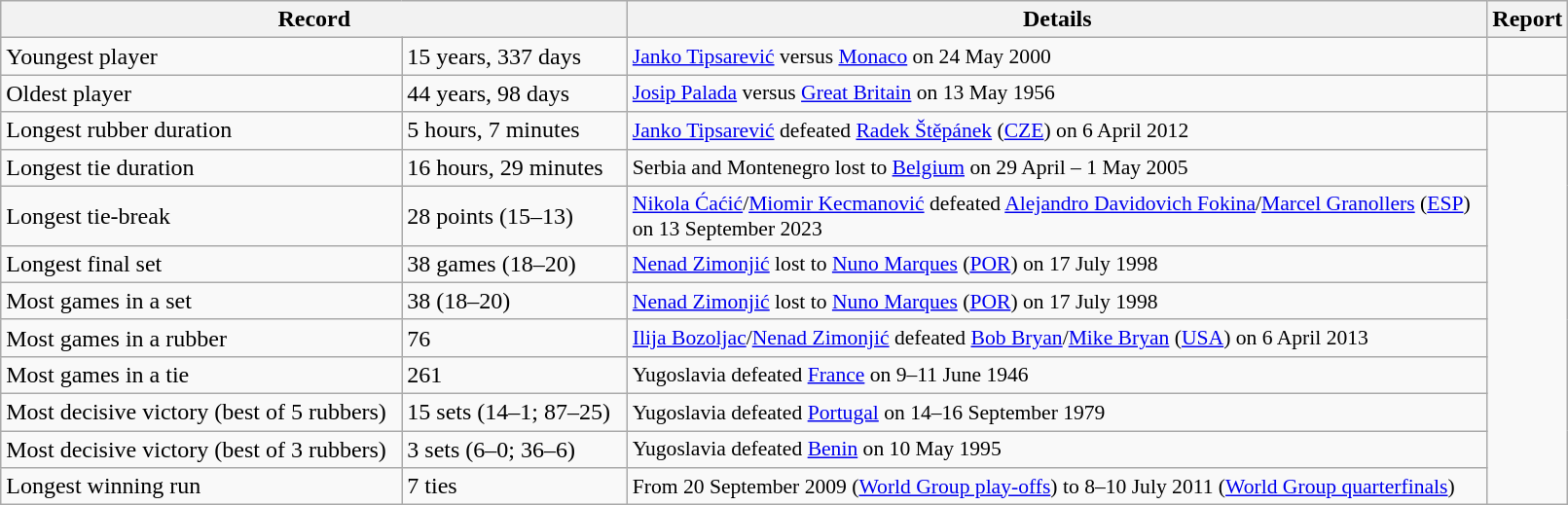<table class="wikitable" style="width:85%">
<tr>
<th width="500px" colspan=2>Record</th>
<th>Details</th>
<th>Report</th>
</tr>
<tr>
<td>Youngest player</td>
<td>15 years, 337 days</td>
<td style="font-size:90%"><a href='#'>Janko Tipsarević</a> versus <a href='#'>Monaco</a> on 24 May 2000</td>
<td style="text-align:center"></td>
</tr>
<tr>
<td>Oldest player</td>
<td>44 years, 98 days</td>
<td style="font-size:90%"><a href='#'>Josip Palada</a> versus <a href='#'>Great Britain</a> on 13 May 1956</td>
<td style="text-align:center"></td>
</tr>
<tr>
<td>Longest rubber duration</td>
<td>5 hours, 7 minutes</td>
<td style="font-size:90%"><a href='#'>Janko Tipsarević</a> defeated <a href='#'>Radek Štěpánek</a> (<a href='#'>CZE</a>) on 6 April 2012</td>
<td style="text-align:center" rowspan=10></td>
</tr>
<tr>
<td>Longest tie duration</td>
<td>16 hours, 29 minutes</td>
<td style="font-size:90%">Serbia and Montenegro lost to <a href='#'>Belgium</a> on 29 April – 1 May 2005</td>
</tr>
<tr>
<td>Longest tie-break</td>
<td>28 points (15–13)</td>
<td style="font-size:90%"><a href='#'>Nikola Ćaćić</a>/<a href='#'>Miomir Kecmanović</a> defeated <a href='#'>Alejandro Davidovich Fokina</a>/<a href='#'>Marcel Granollers</a> (<a href='#'>ESP</a>) on 13 September 2023</td>
</tr>
<tr>
<td>Longest final set</td>
<td>38 games (18–20)</td>
<td style="font-size:90%"><a href='#'>Nenad Zimonjić</a> lost to <a href='#'>Nuno Marques</a> (<a href='#'>POR</a>) on 17 July 1998</td>
</tr>
<tr>
<td>Most games in a set</td>
<td>38 (18–20)</td>
<td style="font-size:90%"><a href='#'>Nenad Zimonjić</a> lost to <a href='#'>Nuno Marques</a> (<a href='#'>POR</a>) on 17 July 1998</td>
</tr>
<tr>
<td>Most games in a rubber</td>
<td>76</td>
<td style="font-size:90%"><a href='#'>Ilija Bozoljac</a>/<a href='#'>Nenad Zimonjić</a> defeated <a href='#'>Bob Bryan</a>/<a href='#'>Mike Bryan</a> (<a href='#'>USA</a>) on 6 April 2013</td>
</tr>
<tr>
<td>Most games in a tie</td>
<td>261</td>
<td style="font-size:90%">Yugoslavia defeated <a href='#'>France</a> on 9–11 June 1946</td>
</tr>
<tr>
<td>Most decisive victory (best of 5 rubbers)</td>
<td>15 sets (14–1; 87–25)</td>
<td style="font-size:90%">Yugoslavia defeated <a href='#'>Portugal</a> on 14–16 September 1979</td>
</tr>
<tr>
<td>Most decisive victory (best of 3 rubbers)</td>
<td>3 sets (6–0; 36–6)</td>
<td style="font-size:90%">Yugoslavia defeated <a href='#'>Benin</a> on 10 May 1995</td>
</tr>
<tr>
<td>Longest winning run</td>
<td>7 ties</td>
<td style="font-size:90%">From 20 September 2009 (<a href='#'>World Group play-offs</a>) to 8–10 July 2011 (<a href='#'>World Group quarterfinals</a>)</td>
</tr>
</table>
